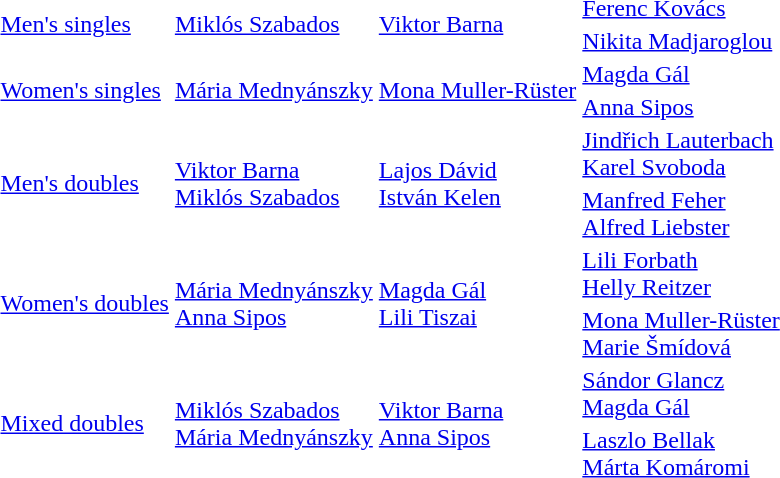<table>
<tr>
<td rowspan=2><a href='#'>Men's singles</a></td>
<td rowspan=2> <a href='#'>Miklós Szabados</a></td>
<td rowspan=2> <a href='#'>Viktor Barna</a></td>
<td> <a href='#'>Ferenc Kovács</a></td>
</tr>
<tr>
<td> <a href='#'>Nikita Madjaroglou</a></td>
</tr>
<tr>
<td rowspan=2><a href='#'>Women's singles</a></td>
<td rowspan=2> <a href='#'>Mária Mednyánszky</a></td>
<td rowspan=2> <a href='#'>Mona Muller-Rüster</a></td>
<td> <a href='#'>Magda Gál</a></td>
</tr>
<tr>
<td> <a href='#'>Anna Sipos</a></td>
</tr>
<tr>
<td rowspan=2><a href='#'>Men's doubles</a></td>
<td rowspan=2> <a href='#'>Viktor Barna</a><br> <a href='#'>Miklós Szabados</a></td>
<td rowspan=2> <a href='#'>Lajos Dávid</a><br> <a href='#'>István Kelen</a></td>
<td> <a href='#'>Jindřich Lauterbach</a><br> <a href='#'>Karel Svoboda</a></td>
</tr>
<tr>
<td> <a href='#'>Manfred Feher</a><br> <a href='#'>Alfred Liebster</a></td>
</tr>
<tr>
<td rowspan=2><a href='#'>Women's doubles</a></td>
<td rowspan=2> <a href='#'>Mária Mednyánszky</a><br> <a href='#'>Anna Sipos</a></td>
<td rowspan=2> <a href='#'>Magda Gál</a><br> <a href='#'>Lili Tiszai</a></td>
<td> <a href='#'>Lili Forbath</a><br> <a href='#'>Helly Reitzer</a></td>
</tr>
<tr>
<td> <a href='#'>Mona Muller-Rüster</a><br> <a href='#'>Marie Šmídová</a></td>
</tr>
<tr>
<td rowspan=2><a href='#'>Mixed doubles</a></td>
<td rowspan=2> <a href='#'>Miklós Szabados</a><br> <a href='#'>Mária Mednyánszky</a></td>
<td rowspan=2> <a href='#'>Viktor Barna</a><br> <a href='#'>Anna Sipos</a></td>
<td> <a href='#'>Sándor Glancz</a><br> <a href='#'>Magda Gál</a></td>
</tr>
<tr>
<td> <a href='#'>Laszlo Bellak</a><br> <a href='#'>Márta Komáromi</a></td>
</tr>
</table>
